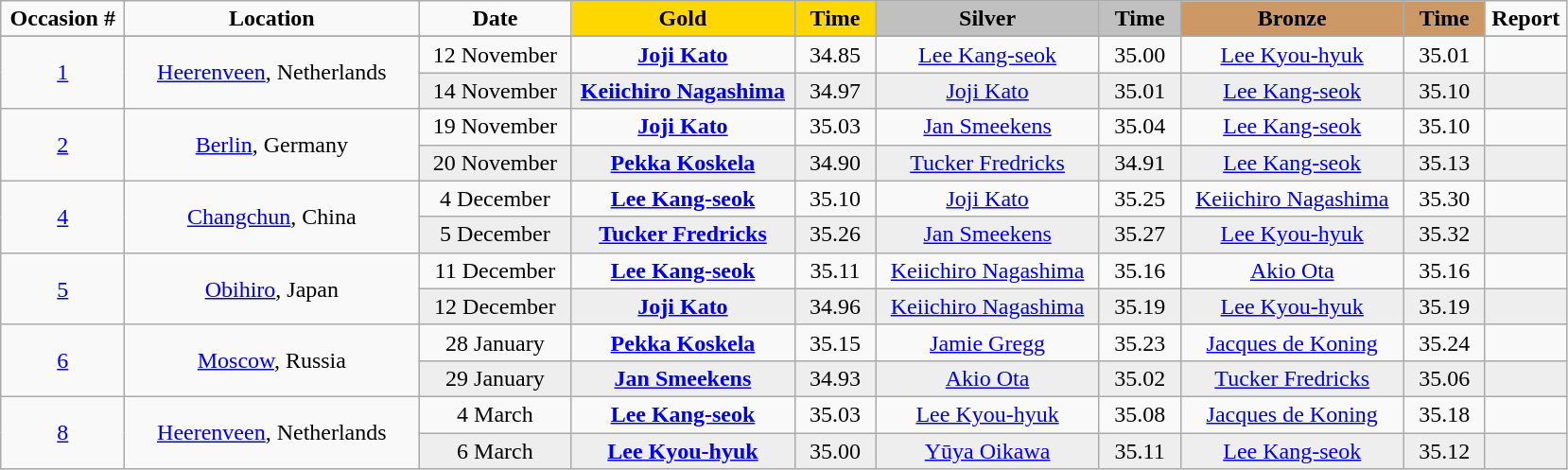<table class="wikitable">
<tr>
<td width="80" align="center"><strong>Occasion #</strong></td>
<td width="200" align="center"><strong>Location</strong></td>
<td width="100" align="center"><strong>Date</strong></td>
<td width="150" bgcolor="gold" align="center"><strong>Gold</strong></td>
<td width="50" bgcolor="gold" align="center"><strong>Time</strong></td>
<td width="150" bgcolor="silver" align="center"><strong>Silver</strong></td>
<td width="50" bgcolor="silver" align="center"><strong>Time</strong></td>
<td width="150" bgcolor="#CC9966" align="center"><strong>Bronze</strong></td>
<td width="50" bgcolor="#CC9966" align="center"><strong>Time</strong></td>
<td width="50" align="center"><strong>Report</strong></td>
</tr>
<tr bgcolor="#cccccc">
</tr>
<tr>
<td rowspan=2 align="center"><a href='#'>1</a></td>
<td rowspan=2 align="center"><a href='#'>Heerenveen</a>, Netherlands</td>
<td align="center">12 November</td>
<td align="center"><strong><a href='#'>Joji Kato</a></strong><br><small></small></td>
<td align="center">34.85</td>
<td align="center"><a href='#'>Lee Kang-seok</a><br><small></small></td>
<td align="center">35.00</td>
<td align="center"><a href='#'>Lee Kyou-hyuk</a><br><small></small></td>
<td align="center">35.01</td>
<td align="center"></td>
</tr>
<tr bgcolor="#eeeeee">
<td align="center">14 November</td>
<td align="center"><strong><a href='#'>Keiichiro Nagashima</a></strong><br><small></small></td>
<td align="center">34.97</td>
<td align="center"><a href='#'>Joji Kato</a><br><small></small></td>
<td align="center">35.01</td>
<td align="center"><a href='#'>Lee Kang-seok</a><br><small></small></td>
<td align="center">35.10</td>
<td align="center"></td>
</tr>
<tr>
<td rowspan=2 align="center"><a href='#'>2</a></td>
<td rowspan=2 align="center"><a href='#'>Berlin</a>, Germany</td>
<td align="center">19 November</td>
<td align="center"><strong><a href='#'>Joji Kato</a></strong><br><small></small></td>
<td align="center">35.03</td>
<td align="center"><a href='#'>Jan Smeekens</a><br><small></small></td>
<td align="center">35.04</td>
<td align="center"><a href='#'>Lee Kang-seok</a><br><small></small></td>
<td align="center">35.10</td>
<td align="center"></td>
</tr>
<tr bgcolor="#eeeeee">
<td align="center">20 November</td>
<td align="center"><strong><a href='#'>Pekka Koskela</a></strong><br><small></small></td>
<td align="center">34.90</td>
<td align="center"><a href='#'>Tucker Fredricks</a><br><small></small></td>
<td align="center">34.91</td>
<td align="center"><a href='#'>Lee Kang-seok</a><br><small></small></td>
<td align="center">35.13</td>
<td align="center"></td>
</tr>
<tr>
<td rowspan=2 align="center"><a href='#'>4</a></td>
<td rowspan=2 align="center"><a href='#'>Changchun</a>, China</td>
<td align="center">4 December</td>
<td align="center"><strong><a href='#'>Lee Kang-seok</a></strong><br><small></small></td>
<td align="center">35.10</td>
<td align="center"><a href='#'>Joji Kato</a><br><small></small></td>
<td align="center">35.25</td>
<td align="center"><a href='#'>Keiichiro Nagashima</a><br><small></small></td>
<td align="center">35.30</td>
<td align="center"></td>
</tr>
<tr bgcolor="#eeeeee">
<td align="center">5 December</td>
<td align="center"><strong><a href='#'>Tucker Fredricks</a></strong><br><small></small></td>
<td align="center">35.26</td>
<td align="center"><a href='#'>Jan Smeekens</a><br><small></small></td>
<td align="center">35.27</td>
<td align="center"><a href='#'>Lee Kyou-hyuk</a><br><small></small></td>
<td align="center">35.32</td>
<td align="center"></td>
</tr>
<tr>
<td rowspan=2 align="center"><a href='#'>5</a></td>
<td rowspan=2 align="center"><a href='#'>Obihiro</a>, Japan</td>
<td align="center">11 December</td>
<td align="center"><strong><a href='#'>Lee Kang-seok</a></strong><br><small></small></td>
<td align="center">35.11</td>
<td align="center"><a href='#'>Keiichiro Nagashima</a><br><small></small></td>
<td align="center">35.16</td>
<td align="center"><a href='#'>Akio Ota</a><br><small></small></td>
<td align="center">35.16</td>
<td align="center"></td>
</tr>
<tr bgcolor="#eeeeee">
<td align="center">12 December</td>
<td align="center"><strong><a href='#'>Joji Kato</a></strong><br><small></small></td>
<td align="center">34.96</td>
<td align="center"><a href='#'>Keiichiro Nagashima</a><br><small></small></td>
<td align="center">35.19</td>
<td align="center"><a href='#'>Lee Kyou-hyuk</a><br><small></small></td>
<td align="center">35.19</td>
<td align="center"></td>
</tr>
<tr>
<td rowspan=2 align="center"><a href='#'>6</a></td>
<td rowspan=2 align="center"><a href='#'>Moscow</a>, Russia</td>
<td align="center">28 January</td>
<td align="center"><strong><a href='#'>Pekka Koskela</a></strong><br><small></small></td>
<td align="center">35.15</td>
<td align="center"><a href='#'>Jamie Gregg</a><br><small></small></td>
<td align="center">35.23</td>
<td align="center"><a href='#'>Jacques de Koning</a><br><small></small></td>
<td align="center">35.24</td>
<td align="center"></td>
</tr>
<tr bgcolor="#eeeeee">
<td align="center">29 January</td>
<td align="center"><strong><a href='#'>Jan Smeekens</a></strong><br><small></small></td>
<td align="center">34.93</td>
<td align="center"><a href='#'>Akio Ota</a><br><small></small></td>
<td align="center">35.02</td>
<td align="center"><a href='#'>Tucker Fredricks</a><br><small></small></td>
<td align="center">35.06</td>
<td align="center"></td>
</tr>
<tr>
<td rowspan=2 align="center"><a href='#'>8</a></td>
<td rowspan=2 align="center"><a href='#'>Heerenveen</a>, Netherlands</td>
<td align="center">4 March</td>
<td align="center"><strong><a href='#'>Lee Kang-seok</a></strong><br><small></small></td>
<td align="center">35.03</td>
<td align="center"><a href='#'>Lee Kyou-hyuk</a><br><small></small></td>
<td align="center">35.08</td>
<td align="center"><a href='#'>Jacques de Koning</a><br><small></small></td>
<td align="center">35.18</td>
<td align="center"></td>
</tr>
<tr bgcolor="#eeeeee">
<td align="center">6 March</td>
<td align="center"><strong><a href='#'>Lee Kyou-hyuk</a></strong><br><small></small></td>
<td align="center">35.00</td>
<td align="center"><a href='#'>Yūya Oikawa</a><br><small></small></td>
<td align="center">35.11</td>
<td align="center"><a href='#'>Lee Kang-seok</a><br><small></small></td>
<td align="center">35.12</td>
<td align="center"></td>
</tr>
</table>
